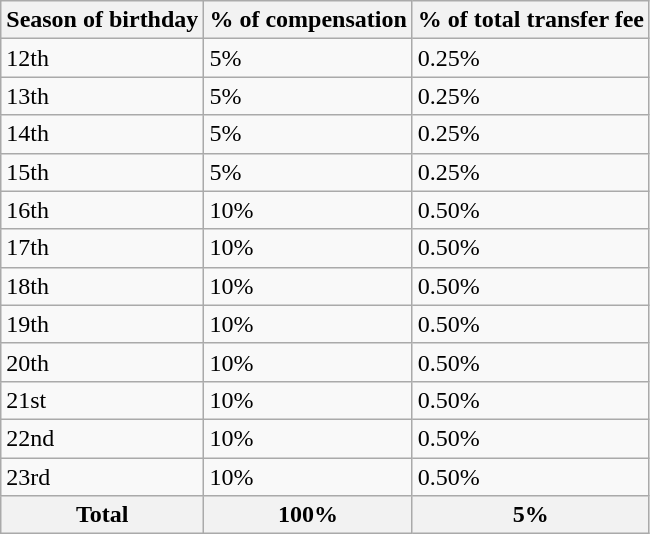<table class="wikitable">
<tr>
<th>Season of birthday</th>
<th>% of compensation</th>
<th>% of total transfer fee</th>
</tr>
<tr>
<td>12th</td>
<td>5%</td>
<td>0.25%</td>
</tr>
<tr>
<td>13th</td>
<td>5%</td>
<td>0.25%</td>
</tr>
<tr>
<td>14th</td>
<td>5%</td>
<td>0.25%</td>
</tr>
<tr>
<td>15th</td>
<td>5%</td>
<td>0.25%</td>
</tr>
<tr>
<td>16th</td>
<td>10%</td>
<td>0.50%</td>
</tr>
<tr>
<td>17th</td>
<td>10%</td>
<td>0.50%</td>
</tr>
<tr>
<td>18th</td>
<td>10%</td>
<td>0.50%</td>
</tr>
<tr>
<td>19th</td>
<td>10%</td>
<td>0.50%</td>
</tr>
<tr>
<td>20th</td>
<td>10%</td>
<td>0.50%</td>
</tr>
<tr>
<td>21st</td>
<td>10%</td>
<td>0.50%</td>
</tr>
<tr>
<td>22nd</td>
<td>10%</td>
<td>0.50%</td>
</tr>
<tr>
<td>23rd</td>
<td>10%</td>
<td>0.50%</td>
</tr>
<tr>
<th>Total</th>
<th>100%</th>
<th>5%</th>
</tr>
</table>
